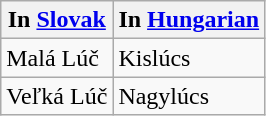<table class="wikitable collapsible sortable">
<tr>
<th>In <a href='#'>Slovak</a></th>
<th>In <a href='#'>Hungarian</a></th>
</tr>
<tr>
<td>Malá Lúč</td>
<td>Kislúcs</td>
</tr>
<tr>
<td>Veľká Lúč</td>
<td>Nagylúcs</td>
</tr>
</table>
